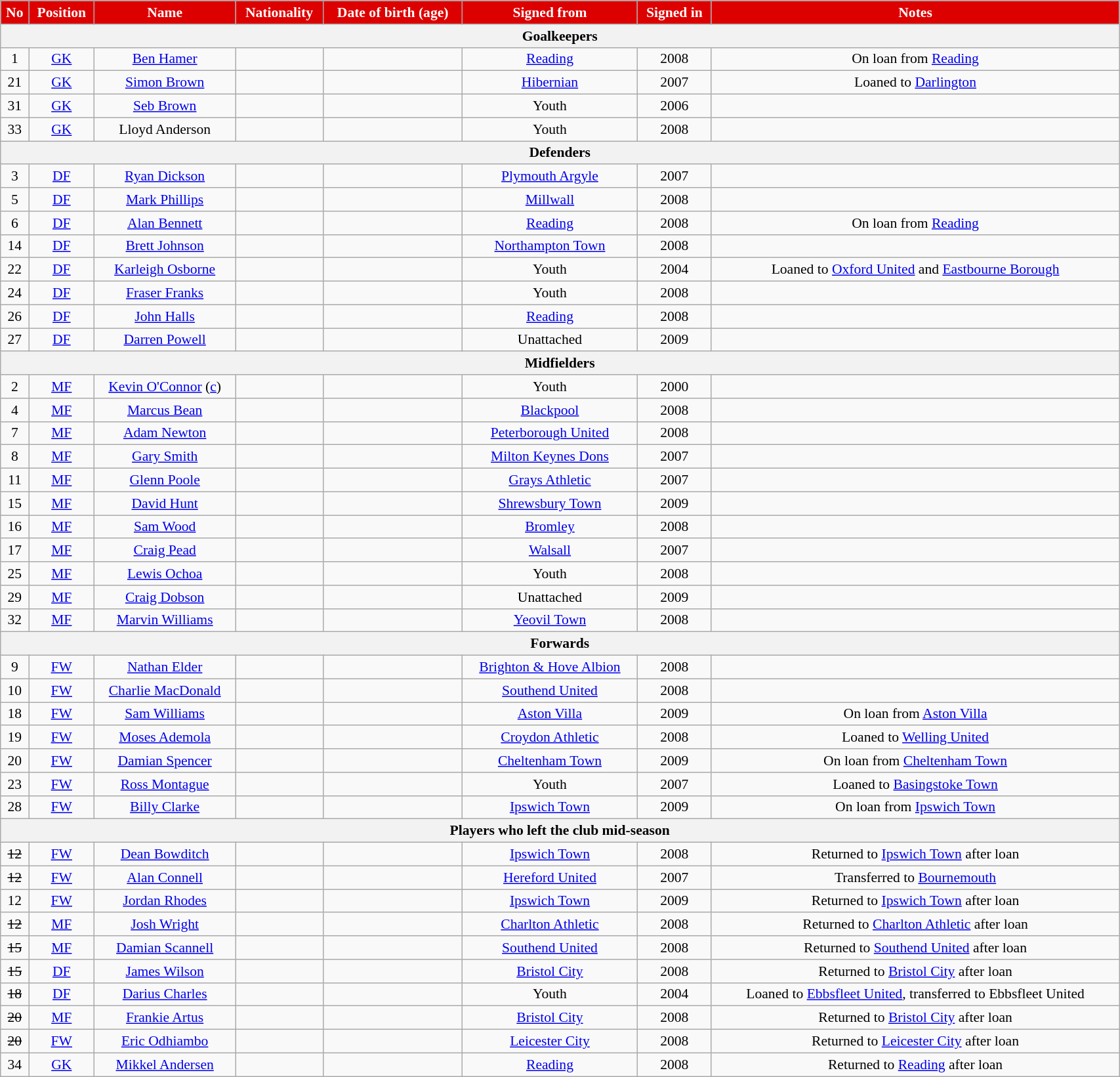<table class="wikitable"  style="text-align:center; font-size:90%; width:90%;">
<tr>
<th style="background:#d00; color:white; text-align:center;">No</th>
<th style="background:#d00; color:white; text-align:center;">Position</th>
<th style="background:#d00; color:white; text-align:center;">Name</th>
<th style="background:#d00; color:white; text-align:center;">Nationality</th>
<th style="background:#d00; color:white; text-align:center;">Date of birth (age)</th>
<th style="background:#d00; color:white; text-align:center;">Signed from</th>
<th style="background:#d00; color:white; text-align:center;">Signed in</th>
<th style="background:#d00; color:white; text-align:center;">Notes</th>
</tr>
<tr>
<th colspan="8">Goalkeepers</th>
</tr>
<tr>
<td>1</td>
<td><a href='#'>GK</a></td>
<td><a href='#'>Ben Hamer</a></td>
<td></td>
<td></td>
<td><a href='#'>Reading</a></td>
<td>2008</td>
<td>On loan from <a href='#'>Reading</a></td>
</tr>
<tr>
<td>21</td>
<td><a href='#'>GK</a></td>
<td><a href='#'>Simon Brown</a></td>
<td></td>
<td></td>
<td><a href='#'>Hibernian</a></td>
<td>2007</td>
<td>Loaned to <a href='#'>Darlington</a></td>
</tr>
<tr>
<td>31</td>
<td><a href='#'>GK</a></td>
<td><a href='#'>Seb Brown</a></td>
<td></td>
<td></td>
<td>Youth</td>
<td>2006</td>
<td></td>
</tr>
<tr>
<td>33</td>
<td><a href='#'>GK</a></td>
<td>Lloyd Anderson</td>
<td></td>
<td></td>
<td>Youth</td>
<td>2008</td>
<td></td>
</tr>
<tr>
<th colspan="8">Defenders</th>
</tr>
<tr>
<td>3</td>
<td><a href='#'>DF</a></td>
<td><a href='#'>Ryan Dickson</a></td>
<td></td>
<td></td>
<td><a href='#'>Plymouth Argyle</a></td>
<td>2007</td>
<td></td>
</tr>
<tr>
<td>5</td>
<td><a href='#'>DF</a></td>
<td><a href='#'>Mark Phillips</a></td>
<td></td>
<td></td>
<td><a href='#'>Millwall</a></td>
<td>2008</td>
<td></td>
</tr>
<tr>
<td>6</td>
<td><a href='#'>DF</a></td>
<td><a href='#'>Alan Bennett</a></td>
<td></td>
<td></td>
<td><a href='#'>Reading</a></td>
<td>2008</td>
<td>On loan from <a href='#'>Reading</a></td>
</tr>
<tr>
<td>14</td>
<td><a href='#'>DF</a></td>
<td><a href='#'>Brett Johnson</a></td>
<td></td>
<td></td>
<td><a href='#'>Northampton Town</a></td>
<td>2008</td>
<td></td>
</tr>
<tr>
<td>22</td>
<td><a href='#'>DF</a></td>
<td><a href='#'>Karleigh Osborne</a></td>
<td></td>
<td></td>
<td>Youth</td>
<td>2004</td>
<td>Loaned to <a href='#'>Oxford United</a> and <a href='#'>Eastbourne Borough</a></td>
</tr>
<tr>
<td>24</td>
<td><a href='#'>DF</a></td>
<td><a href='#'>Fraser Franks</a></td>
<td></td>
<td></td>
<td>Youth</td>
<td>2008</td>
<td></td>
</tr>
<tr>
<td>26</td>
<td><a href='#'>DF</a></td>
<td><a href='#'>John Halls</a></td>
<td></td>
<td></td>
<td><a href='#'>Reading</a></td>
<td>2008</td>
<td></td>
</tr>
<tr>
<td>27</td>
<td><a href='#'>DF</a></td>
<td><a href='#'>Darren Powell</a></td>
<td></td>
<td></td>
<td>Unattached</td>
<td>2009</td>
<td></td>
</tr>
<tr>
<th colspan="8">Midfielders</th>
</tr>
<tr>
<td>2</td>
<td><a href='#'>MF</a></td>
<td><a href='#'>Kevin O'Connor</a> (<a href='#'>c</a>)</td>
<td></td>
<td></td>
<td>Youth</td>
<td>2000</td>
<td></td>
</tr>
<tr>
<td>4</td>
<td><a href='#'>MF</a></td>
<td><a href='#'>Marcus Bean</a></td>
<td></td>
<td></td>
<td><a href='#'>Blackpool</a></td>
<td>2008</td>
<td></td>
</tr>
<tr>
<td>7</td>
<td><a href='#'>MF</a></td>
<td><a href='#'>Adam Newton</a></td>
<td></td>
<td></td>
<td><a href='#'>Peterborough United</a></td>
<td>2008</td>
<td></td>
</tr>
<tr>
<td>8</td>
<td><a href='#'>MF</a></td>
<td><a href='#'>Gary Smith</a></td>
<td></td>
<td></td>
<td><a href='#'>Milton Keynes Dons</a></td>
<td>2007</td>
<td></td>
</tr>
<tr>
<td>11</td>
<td><a href='#'>MF</a></td>
<td><a href='#'>Glenn Poole</a></td>
<td></td>
<td></td>
<td><a href='#'>Grays Athletic</a></td>
<td>2007</td>
<td></td>
</tr>
<tr>
<td>15</td>
<td><a href='#'>MF</a></td>
<td><a href='#'>David Hunt</a></td>
<td></td>
<td></td>
<td><a href='#'>Shrewsbury Town</a></td>
<td>2009</td>
<td></td>
</tr>
<tr>
<td>16</td>
<td><a href='#'>MF</a></td>
<td><a href='#'>Sam Wood</a></td>
<td></td>
<td></td>
<td><a href='#'>Bromley</a></td>
<td>2008</td>
<td></td>
</tr>
<tr>
<td>17</td>
<td><a href='#'>MF</a></td>
<td><a href='#'>Craig Pead</a></td>
<td></td>
<td></td>
<td><a href='#'>Walsall</a></td>
<td>2007</td>
<td></td>
</tr>
<tr>
<td>25</td>
<td><a href='#'>MF</a></td>
<td><a href='#'>Lewis Ochoa</a></td>
<td></td>
<td></td>
<td>Youth</td>
<td>2008</td>
<td></td>
</tr>
<tr>
<td>29</td>
<td><a href='#'>MF</a></td>
<td><a href='#'>Craig Dobson</a></td>
<td></td>
<td></td>
<td>Unattached</td>
<td>2009</td>
<td></td>
</tr>
<tr>
<td>32</td>
<td><a href='#'>MF</a></td>
<td><a href='#'>Marvin Williams</a></td>
<td></td>
<td></td>
<td><a href='#'>Yeovil Town</a></td>
<td>2008</td>
<td></td>
</tr>
<tr>
<th colspan="8">Forwards</th>
</tr>
<tr>
<td>9</td>
<td><a href='#'>FW</a></td>
<td><a href='#'>Nathan Elder</a></td>
<td></td>
<td></td>
<td><a href='#'>Brighton & Hove Albion</a></td>
<td>2008</td>
<td></td>
</tr>
<tr>
<td>10</td>
<td><a href='#'>FW</a></td>
<td><a href='#'>Charlie MacDonald</a></td>
<td></td>
<td></td>
<td><a href='#'>Southend United</a></td>
<td>2008</td>
<td></td>
</tr>
<tr>
<td>18</td>
<td><a href='#'>FW</a></td>
<td><a href='#'>Sam Williams</a></td>
<td></td>
<td></td>
<td><a href='#'>Aston Villa</a></td>
<td>2009</td>
<td>On loan from <a href='#'>Aston Villa</a></td>
</tr>
<tr>
<td>19</td>
<td><a href='#'>FW</a></td>
<td><a href='#'>Moses Ademola</a></td>
<td></td>
<td></td>
<td><a href='#'>Croydon Athletic</a></td>
<td>2008</td>
<td>Loaned to <a href='#'>Welling United</a></td>
</tr>
<tr>
<td>20</td>
<td><a href='#'>FW</a></td>
<td><a href='#'>Damian Spencer</a></td>
<td></td>
<td></td>
<td><a href='#'>Cheltenham Town</a></td>
<td>2009</td>
<td>On loan from <a href='#'>Cheltenham Town</a></td>
</tr>
<tr>
<td>23</td>
<td><a href='#'>FW</a></td>
<td><a href='#'>Ross Montague</a></td>
<td></td>
<td></td>
<td>Youth</td>
<td>2007</td>
<td>Loaned to <a href='#'>Basingstoke Town</a></td>
</tr>
<tr>
<td>28</td>
<td><a href='#'>FW</a></td>
<td><a href='#'>Billy Clarke</a></td>
<td></td>
<td></td>
<td><a href='#'>Ipswich Town</a></td>
<td>2009</td>
<td>On loan from <a href='#'>Ipswich Town</a></td>
</tr>
<tr>
<th colspan="8">Players who left the club mid-season</th>
</tr>
<tr>
<td><s>12</s></td>
<td><a href='#'>FW</a></td>
<td><a href='#'>Dean Bowditch</a></td>
<td></td>
<td></td>
<td><a href='#'>Ipswich Town</a></td>
<td>2008</td>
<td>Returned to <a href='#'>Ipswich Town</a> after loan</td>
</tr>
<tr>
<td><s>12</s></td>
<td><a href='#'>FW</a></td>
<td><a href='#'>Alan Connell</a></td>
<td></td>
<td></td>
<td><a href='#'>Hereford United</a></td>
<td>2007</td>
<td>Transferred to <a href='#'>Bournemouth</a></td>
</tr>
<tr>
<td>12</td>
<td><a href='#'>FW</a></td>
<td><a href='#'>Jordan Rhodes</a></td>
<td></td>
<td></td>
<td><a href='#'>Ipswich Town</a></td>
<td>2009</td>
<td>Returned to <a href='#'>Ipswich Town</a> after loan</td>
</tr>
<tr>
<td><s>12</s></td>
<td><a href='#'>MF</a></td>
<td><a href='#'>Josh Wright</a></td>
<td></td>
<td></td>
<td><a href='#'>Charlton Athletic</a></td>
<td>2008</td>
<td>Returned to <a href='#'>Charlton Athletic</a> after loan</td>
</tr>
<tr>
<td><s>15</s></td>
<td><a href='#'>MF</a></td>
<td><a href='#'>Damian Scannell</a></td>
<td></td>
<td></td>
<td><a href='#'>Southend United</a></td>
<td>2008</td>
<td>Returned to <a href='#'>Southend United</a> after loan</td>
</tr>
<tr>
<td><s>15</s></td>
<td><a href='#'>DF</a></td>
<td><a href='#'>James Wilson</a></td>
<td></td>
<td></td>
<td><a href='#'>Bristol City</a></td>
<td>2008</td>
<td>Returned to <a href='#'>Bristol City</a> after loan</td>
</tr>
<tr>
<td><s>18</s></td>
<td><a href='#'>DF</a></td>
<td><a href='#'>Darius Charles</a></td>
<td></td>
<td></td>
<td>Youth</td>
<td>2004</td>
<td>Loaned to <a href='#'>Ebbsfleet United</a>, transferred to Ebbsfleet United</td>
</tr>
<tr>
<td><s>20</s></td>
<td><a href='#'>MF</a></td>
<td><a href='#'>Frankie Artus</a></td>
<td></td>
<td></td>
<td><a href='#'>Bristol City</a></td>
<td>2008</td>
<td>Returned to <a href='#'>Bristol City</a> after loan</td>
</tr>
<tr>
<td><s>20</s></td>
<td><a href='#'>FW</a></td>
<td><a href='#'>Eric Odhiambo</a></td>
<td></td>
<td></td>
<td><a href='#'>Leicester City</a></td>
<td>2008</td>
<td>Returned to <a href='#'>Leicester City</a> after loan</td>
</tr>
<tr>
<td>34</td>
<td><a href='#'>GK</a></td>
<td><a href='#'>Mikkel Andersen</a></td>
<td></td>
<td></td>
<td><a href='#'>Reading</a></td>
<td>2008</td>
<td>Returned to <a href='#'>Reading</a> after loan</td>
</tr>
</table>
